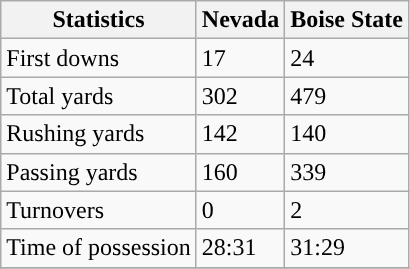<table class="wikitable">
<tr>
<th>Statistics</th>
<th>Nevada</th>
<th>Boise State</th>
</tr>
<tr>
<td>First downs</td>
<td>17</td>
<td>24</td>
</tr>
<tr>
<td>Total yards</td>
<td>302</td>
<td>479</td>
</tr>
<tr>
<td>Rushing yards</td>
<td>142</td>
<td>140</td>
</tr>
<tr>
<td>Passing yards</td>
<td>160</td>
<td>339</td>
</tr>
<tr>
<td>Turnovers</td>
<td>0</td>
<td>2</td>
</tr>
<tr>
<td>Time of possession</td>
<td>28:31</td>
<td>31:29</td>
</tr>
<tr>
</tr>
</table>
